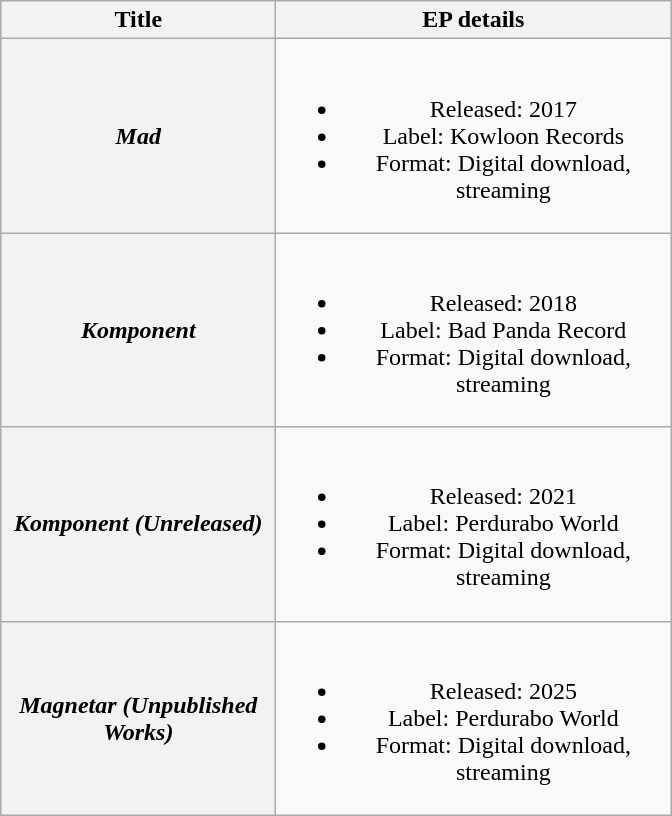<table class="wikitable plainrowheaders" style="text-align: center;">
<tr>
<th scope="col" style="width:11em;">Title</th>
<th scope="col" style="width:16em;">EP details</th>
</tr>
<tr>
<th scope="row"><em>Mad</em></th>
<td><br><ul><li>Released: 2017</li><li>Label: Kowloon Records</li><li>Format: Digital download, streaming</li></ul></td>
</tr>
<tr>
<th scope="row"><em>Komponent</em></th>
<td><br><ul><li>Released: 2018</li><li>Label: Bad Panda Record</li><li>Format: Digital download, streaming</li></ul></td>
</tr>
<tr>
<th scope="row"><em>Komponent (Unreleased)</em></th>
<td><br><ul><li>Released: 2021</li><li>Label: Perdurabo World</li><li>Format: Digital download, streaming</li></ul></td>
</tr>
<tr>
<th scope="row"><em>Magnetar (Unpublished Works)</em></th>
<td><br><ul><li>Released: 2025</li><li>Label: Perdurabo World</li><li>Format: Digital download, streaming</li></ul></td>
</tr>
</table>
